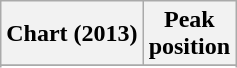<table class="wikitable sortable">
<tr>
<th>Chart (2013)</th>
<th>Peak<br>position</th>
</tr>
<tr>
</tr>
<tr>
</tr>
<tr>
</tr>
<tr>
</tr>
</table>
